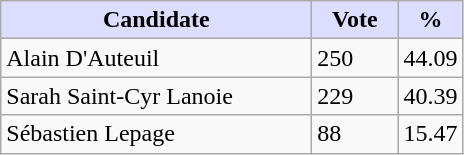<table class="wikitable">
<tr>
<th style="background:#ddf; width:200px;">Candidate</th>
<th style="background:#ddf; width:50px;">Vote</th>
<th style="background:#ddf; width:30px;">%</th>
</tr>
<tr>
<td>Alain D'Auteuil</td>
<td>250</td>
<td>44.09</td>
</tr>
<tr>
<td>Sarah Saint-Cyr Lanoie</td>
<td>229</td>
<td>40.39</td>
</tr>
<tr>
<td>Sébastien Lepage</td>
<td>88</td>
<td>15.47</td>
</tr>
</table>
